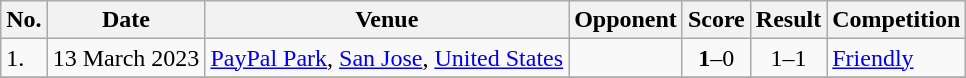<table class="wikitable sortable">
<tr>
<th>No.</th>
<th>Date</th>
<th>Venue</th>
<th>Opponent</th>
<th>Score</th>
<th>Result</th>
<th>Competition</th>
</tr>
<tr>
<td>1.</td>
<td>13 March 2023</td>
<td><a href='#'>PayPal Park</a>, <a href='#'>San Jose</a>, <a href='#'>United States</a></td>
<td></td>
<td align=center><strong>1</strong>–0</td>
<td align=center>1–1</td>
<td><a href='#'>Friendly</a></td>
</tr>
<tr>
</tr>
</table>
